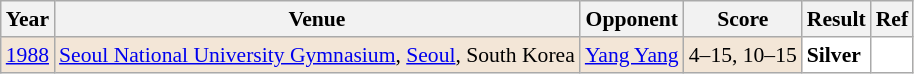<table class="sortable wikitable" style="font-size: 90%;">
<tr>
<th>Year</th>
<th>Venue</th>
<th>Opponent</th>
<th>Score</th>
<th>Result</th>
<th>Ref</th>
</tr>
<tr style="background:#F3E6D7">
<td align="center"><a href='#'>1988</a></td>
<td align="left"><a href='#'>Seoul National University Gymnasium</a>, <a href='#'>Seoul</a>, South Korea</td>
<td align="left"> <a href='#'>Yang Yang</a></td>
<td align="left">4–15, 10–15</td>
<td style="text-align:left; background:white"> <strong>Silver</strong></td>
<td style="text-align:center; background:white"></td>
</tr>
</table>
